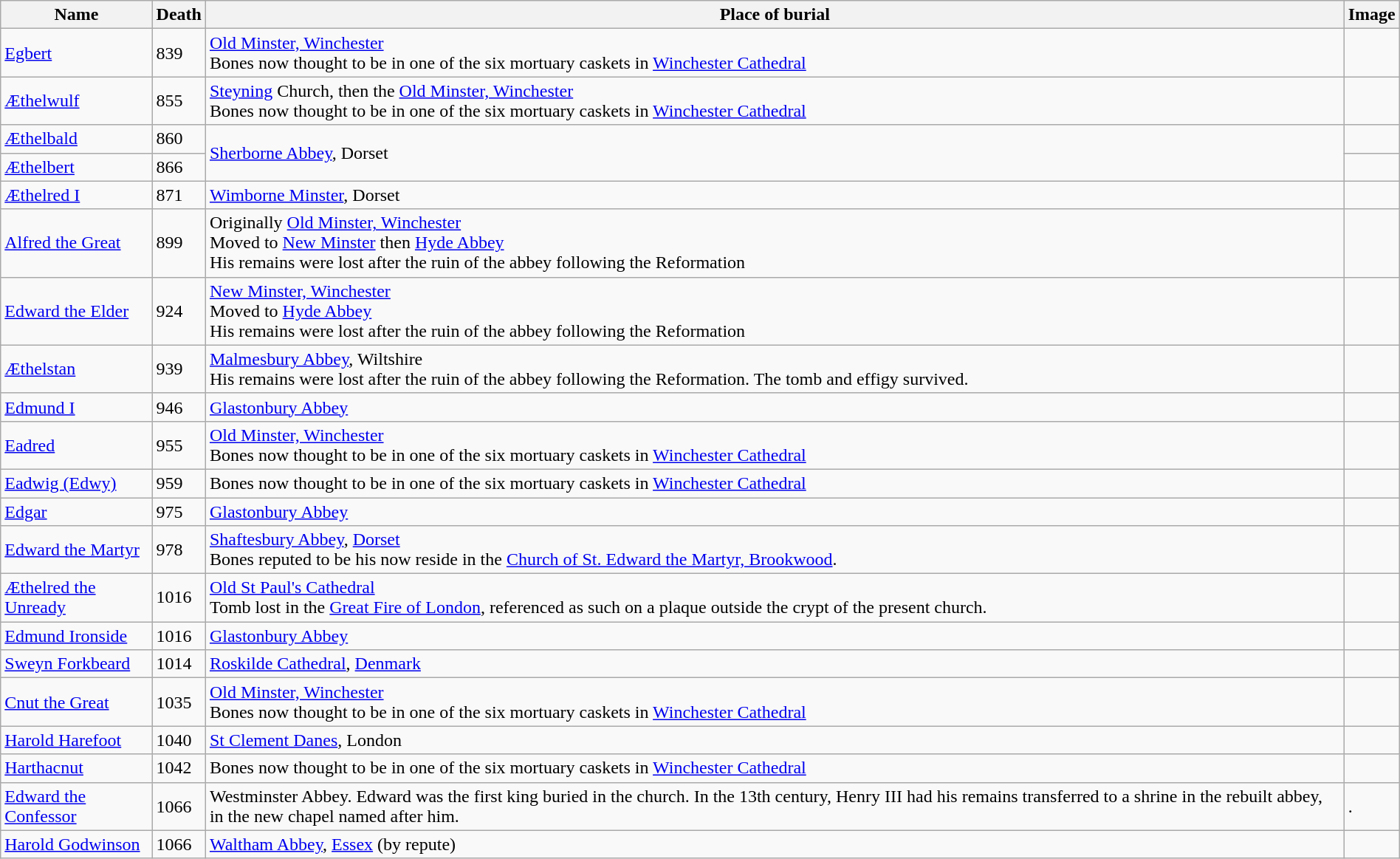<table class="wikitable" width="100%">
<tr>
<th>Name</th>
<th>Death</th>
<th>Place of burial</th>
<th>Image</th>
</tr>
<tr>
<td><a href='#'>Egbert</a></td>
<td>839</td>
<td><a href='#'>Old Minster, Winchester</a><br>Bones now thought to be in one of the six mortuary caskets in <a href='#'>Winchester Cathedral</a></td>
<td></td>
</tr>
<tr>
<td><a href='#'>Æthelwulf</a></td>
<td>855</td>
<td><a href='#'>Steyning</a> Church, then the <a href='#'>Old Minster, Winchester</a><br>Bones now thought to be in one of the six mortuary caskets in <a href='#'>Winchester Cathedral</a></td>
<td></td>
</tr>
<tr>
<td><a href='#'>Æthelbald</a></td>
<td>860</td>
<td rowspan="2"><a href='#'>Sherborne Abbey</a>, Dorset</td>
<td></td>
</tr>
<tr>
<td><a href='#'>Æthelbert</a></td>
<td>866</td>
<td></td>
</tr>
<tr>
<td><a href='#'>Æthelred I</a></td>
<td>871</td>
<td><a href='#'>Wimborne Minster</a>, Dorset</td>
<td></td>
</tr>
<tr>
<td><a href='#'>Alfred the Great</a></td>
<td>899</td>
<td>Originally <a href='#'>Old Minster, Winchester</a><br>Moved to <a href='#'>New Minster</a> then <a href='#'>Hyde Abbey</a><br>His remains were lost after the ruin of the abbey following the Reformation</td>
<td></td>
</tr>
<tr>
<td><a href='#'>Edward the Elder</a></td>
<td>924</td>
<td><a href='#'>New Minster, Winchester</a><br>Moved to <a href='#'>Hyde Abbey</a><br>His remains were lost after the ruin of the abbey following the Reformation</td>
<td></td>
</tr>
<tr>
<td><a href='#'>Æthelstan</a></td>
<td>939</td>
<td><a href='#'>Malmesbury Abbey</a>, Wiltshire<br>His remains were lost after the ruin of the abbey following the Reformation. The tomb and effigy survived.</td>
<td></td>
</tr>
<tr>
<td><a href='#'>Edmund I</a></td>
<td>946</td>
<td><a href='#'>Glastonbury Abbey</a></td>
<td></td>
</tr>
<tr>
<td><a href='#'>Eadred</a></td>
<td>955</td>
<td><a href='#'>Old Minster, Winchester</a><br>Bones now thought to be in one of the six mortuary caskets in <a href='#'>Winchester Cathedral</a></td>
<td></td>
</tr>
<tr>
<td><a href='#'>Eadwig (Edwy)</a></td>
<td>959</td>
<td>Bones now thought to be in one of the six mortuary caskets in <a href='#'>Winchester Cathedral</a></td>
<td></td>
</tr>
<tr>
<td><a href='#'>Edgar</a></td>
<td>975</td>
<td><a href='#'>Glastonbury Abbey</a></td>
<td></td>
</tr>
<tr>
<td><a href='#'>Edward the Martyr</a></td>
<td>978</td>
<td><a href='#'>Shaftesbury Abbey</a>, <a href='#'>Dorset</a><br>Bones reputed to be his now reside in the <a href='#'>Church of St. Edward the Martyr, Brookwood</a>.</td>
<td></td>
</tr>
<tr>
<td><a href='#'>Æthelred the Unready</a></td>
<td>1016</td>
<td><a href='#'>Old St Paul's Cathedral</a><br>Tomb lost in the <a href='#'>Great Fire of London</a>, referenced as such on a plaque outside the crypt of the present church.</td>
<td></td>
</tr>
<tr>
<td><a href='#'>Edmund Ironside</a></td>
<td>1016</td>
<td><a href='#'>Glastonbury Abbey</a></td>
<td></td>
</tr>
<tr>
<td><a href='#'>Sweyn Forkbeard</a></td>
<td>1014</td>
<td><a href='#'>Roskilde Cathedral</a>, <a href='#'>Denmark</a></td>
<td></td>
</tr>
<tr>
<td><a href='#'>Cnut the Great</a></td>
<td>1035</td>
<td><a href='#'>Old Minster, Winchester</a><br>Bones now thought to be in one of the six mortuary caskets in <a href='#'>Winchester Cathedral</a></td>
<td></td>
</tr>
<tr>
<td><a href='#'>Harold Harefoot</a></td>
<td>1040</td>
<td><a href='#'>St Clement Danes</a>, London</td>
<td></td>
</tr>
<tr>
<td><a href='#'>Harthacnut</a></td>
<td>1042</td>
<td>Bones now thought to be in one of the six mortuary caskets in <a href='#'>Winchester Cathedral</a></td>
<td></td>
</tr>
<tr>
<td><a href='#'>Edward the Confessor</a></td>
<td>1066</td>
<td>Westminster Abbey. Edward was the first king buried in the church. In the 13th century, Henry III had his remains transferred to a shrine in the rebuilt abbey, in the new chapel named after him.</td>
<td>.</td>
</tr>
<tr>
<td><a href='#'>Harold Godwinson</a></td>
<td>1066</td>
<td><a href='#'>Waltham Abbey</a>, <a href='#'>Essex</a> (by repute)</td>
<td></td>
</tr>
</table>
